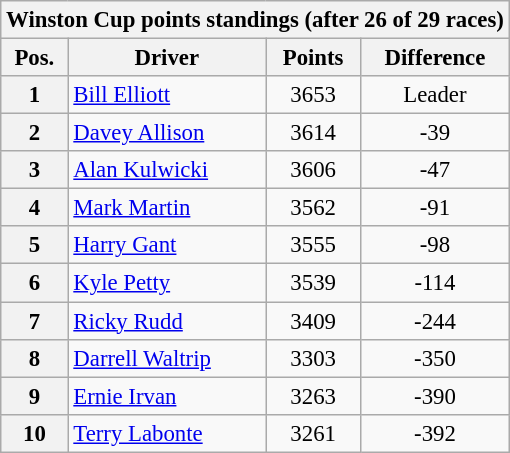<table class="wikitable" style="font-size:95%;">
<tr>
<th colspan=9><strong>Winston Cup points standings (after 26 of 29 races)</strong></th>
</tr>
<tr>
<th>Pos.</th>
<th>Driver</th>
<th>Points</th>
<th>Difference</th>
</tr>
<tr>
<th>1</th>
<td><a href='#'>Bill Elliott</a></td>
<td align=center>3653</td>
<td align=center>Leader</td>
</tr>
<tr>
<th>2</th>
<td><a href='#'>Davey Allison</a></td>
<td align=center>3614</td>
<td align=center>-39</td>
</tr>
<tr>
<th>3</th>
<td><a href='#'>Alan Kulwicki</a></td>
<td align=center>3606</td>
<td align=center>-47</td>
</tr>
<tr>
<th>4</th>
<td><a href='#'>Mark Martin</a></td>
<td align=center>3562</td>
<td align=center>-91</td>
</tr>
<tr>
<th>5</th>
<td><a href='#'>Harry Gant</a></td>
<td align=center>3555</td>
<td align=center>-98</td>
</tr>
<tr>
<th>6</th>
<td><a href='#'>Kyle Petty</a></td>
<td align=center>3539</td>
<td align=center>-114</td>
</tr>
<tr>
<th>7</th>
<td><a href='#'>Ricky Rudd</a></td>
<td align=center>3409</td>
<td align=center>-244</td>
</tr>
<tr>
<th>8</th>
<td><a href='#'>Darrell Waltrip</a></td>
<td align=center>3303</td>
<td align=center>-350</td>
</tr>
<tr>
<th>9</th>
<td><a href='#'>Ernie Irvan</a></td>
<td align=center>3263</td>
<td align=center>-390</td>
</tr>
<tr>
<th>10</th>
<td><a href='#'>Terry Labonte</a></td>
<td align=center>3261</td>
<td align=center>-392</td>
</tr>
</table>
